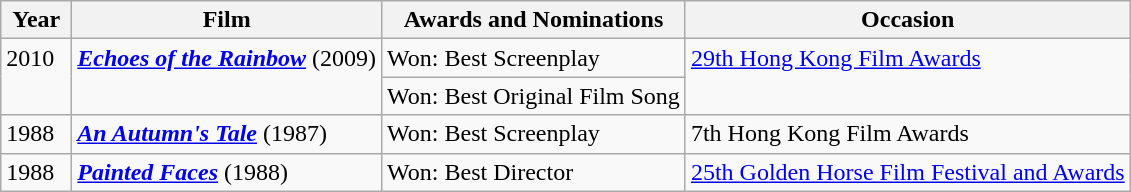<table class="wikitable">
<tr>
<th align="left" valign="top" width="40">Year</th>
<th align="left" valign="top">Film</th>
<th align="left" valign="top">Awards and Nominations</th>
<th align="left" valign="top">Occasion</th>
</tr>
<tr>
<td align="left" valign="top" rowspan="2">2010</td>
<td align="left" valign="top" rowspan="2"><strong><em><a href='#'>Echoes of the Rainbow</a></em></strong> (2009)</td>
<td align="left" valign="top">Won: Best Screenplay</td>
<td align="left" valign="top" rowspan="2"><a href='#'>29th Hong Kong Film Awards</a></td>
</tr>
<tr>
<td align="left" valign="top">Won: Best Original Film Song</td>
</tr>
<tr>
<td align="left" valign="top">1988</td>
<td align="left" valign="top"><strong><em><a href='#'>An Autumn's Tale</a></em></strong> (1987)</td>
<td align="left" valign="top">Won: Best Screenplay</td>
<td align="left" valign="top">7th Hong Kong Film Awards</td>
</tr>
<tr>
<td align="left" valign="top">1988</td>
<td align="left" valign="top"><strong><em><a href='#'>Painted Faces</a></em></strong> (1988)</td>
<td align="left" valign="top">Won: Best Director</td>
<td align="left" valign="top"><a href='#'>25th Golden Horse Film Festival and Awards</a></td>
</tr>
</table>
